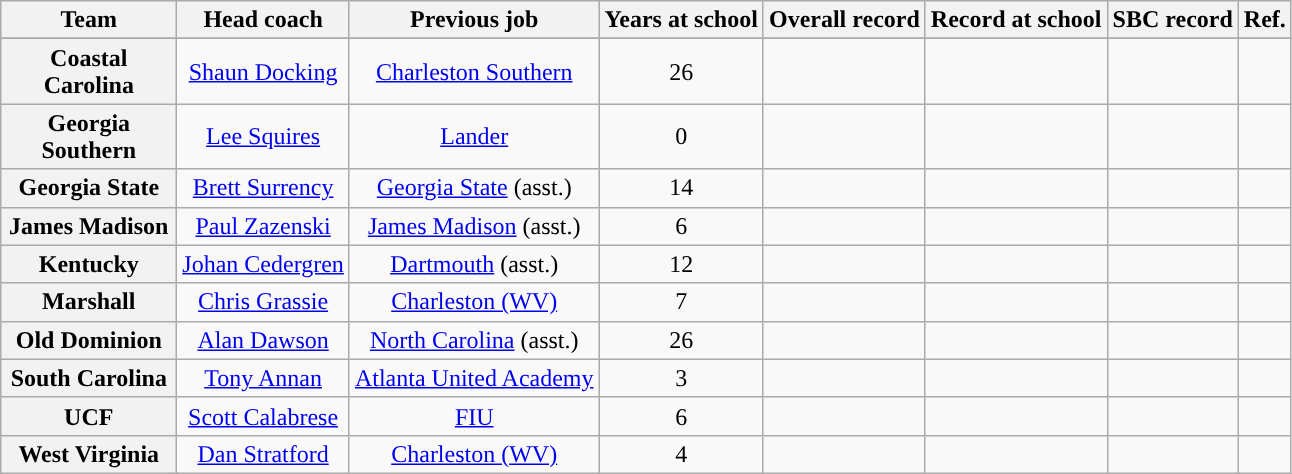<table class="wikitable sortable" style="text-align: center;">
<tr>
<th style="width:110px;">Team</th>
<th>Head coach</th>
<th>Previous job</th>
<th>Years at school</th>
<th>Overall record</th>
<th>Record at school</th>
<th>SBC record</th>
<th class="unsortable">Ref.</th>
</tr>
<tr>
</tr>
<tr>
<th>Coastal Carolina</th>
<td><a href='#'>Shaun Docking</a></td>
<td><a href='#'>Charleston Southern</a></td>
<td>26</td>
<td></td>
<td></td>
<td></td>
<td></td>
</tr>
<tr>
<th>Georgia Southern</th>
<td><a href='#'>Lee Squires</a></td>
<td><a href='#'>Lander</a></td>
<td>0</td>
<td></td>
<td></td>
<td></td>
<td></td>
</tr>
<tr>
<th>Georgia State</th>
<td><a href='#'>Brett Surrency</a></td>
<td><a href='#'>Georgia State</a> (asst.)</td>
<td>14</td>
<td></td>
<td></td>
<td></td>
<td></td>
</tr>
<tr>
<th>James Madison</th>
<td><a href='#'>Paul Zazenski</a></td>
<td><a href='#'>James Madison</a> (asst.)</td>
<td>6</td>
<td></td>
<td></td>
<td></td>
<td></td>
</tr>
<tr>
<th>Kentucky</th>
<td><a href='#'>Johan Cedergren</a></td>
<td><a href='#'>Dartmouth</a> (asst.)</td>
<td>12</td>
<td></td>
<td></td>
<td></td>
<td></td>
</tr>
<tr>
<th>Marshall</th>
<td><a href='#'>Chris Grassie</a></td>
<td><a href='#'>Charleston (WV)</a></td>
<td>7</td>
<td></td>
<td></td>
<td></td>
<td></td>
</tr>
<tr>
<th>Old Dominion</th>
<td><a href='#'>Alan Dawson</a></td>
<td><a href='#'>North Carolina</a> (asst.)</td>
<td>26</td>
<td></td>
<td></td>
<td></td>
<td></td>
</tr>
<tr>
<th>South Carolina</th>
<td><a href='#'>Tony Annan</a></td>
<td><a href='#'>Atlanta United Academy</a></td>
<td>3</td>
<td></td>
<td></td>
<td></td>
<td></td>
</tr>
<tr>
<th>UCF</th>
<td><a href='#'>Scott Calabrese</a></td>
<td><a href='#'>FIU</a></td>
<td>6</td>
<td></td>
<td></td>
<td></td>
<td></td>
</tr>
<tr>
<th>West Virginia</th>
<td><a href='#'>Dan Stratford</a></td>
<td><a href='#'>Charleston (WV)</a></td>
<td>4</td>
<td></td>
<td></td>
<td></td>
<td></td>
</tr>
</table>
